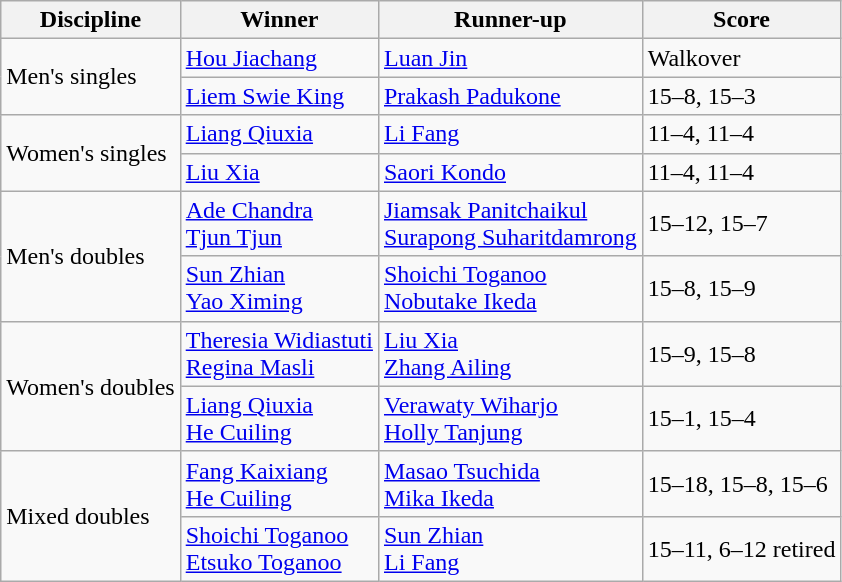<table class="wikitable">
<tr>
<th>Discipline</th>
<th>Winner</th>
<th>Runner-up</th>
<th>Score</th>
</tr>
<tr>
<td rowspan=2>Men's singles</td>
<td> <a href='#'>Hou Jiachang</a></td>
<td> <a href='#'>Luan Jin</a></td>
<td>Walkover</td>
</tr>
<tr>
<td> <a href='#'>Liem Swie King</a></td>
<td> <a href='#'>Prakash Padukone</a></td>
<td>15–8, 15–3</td>
</tr>
<tr>
<td rowspan=2>Women's singles</td>
<td> <a href='#'>Liang Qiuxia</a></td>
<td> <a href='#'>Li Fang</a></td>
<td>11–4, 11–4</td>
</tr>
<tr>
<td> <a href='#'>Liu Xia</a></td>
<td> <a href='#'>Saori Kondo</a></td>
<td>11–4, 11–4</td>
</tr>
<tr>
<td rowspan=2>Men's doubles</td>
<td> <a href='#'>Ade Chandra</a><br>  <a href='#'>Tjun Tjun</a></td>
<td> <a href='#'>Jiamsak Panitchaikul</a><br> <a href='#'>Surapong Suharitdamrong</a></td>
<td>15–12, 15–7</td>
</tr>
<tr>
<td> <a href='#'>Sun Zhian</a><br>  <a href='#'>Yao Ximing</a></td>
<td> <a href='#'>Shoichi Toganoo</a><br>  <a href='#'>Nobutake Ikeda</a></td>
<td>15–8, 15–9</td>
</tr>
<tr>
<td rowspan=2>Women's doubles</td>
<td> <a href='#'>Theresia Widiastuti</a><br>  <a href='#'>Regina Masli</a></td>
<td> <a href='#'>Liu Xia</a><br>  <a href='#'>Zhang Ailing</a></td>
<td>15–9, 15–8</td>
</tr>
<tr>
<td> <a href='#'>Liang Qiuxia</a><br>  <a href='#'>He Cuiling</a></td>
<td> <a href='#'>Verawaty Wiharjo</a><br>  <a href='#'>Holly Tanjung</a></td>
<td>15–1, 15–4</td>
</tr>
<tr>
<td rowspan=2>Mixed doubles</td>
<td> <a href='#'>Fang Kaixiang</a><br>  <a href='#'>He Cuiling</a></td>
<td> <a href='#'>Masao Tsuchida</a><br>  <a href='#'>Mika Ikeda</a></td>
<td>15–18, 15–8, 15–6</td>
</tr>
<tr>
<td> <a href='#'>Shoichi Toganoo</a><br>  <a href='#'>Etsuko Toganoo</a></td>
<td> <a href='#'>Sun Zhian</a><br>  <a href='#'>Li Fang</a></td>
<td>15–11, 6–12 retired</td>
</tr>
</table>
